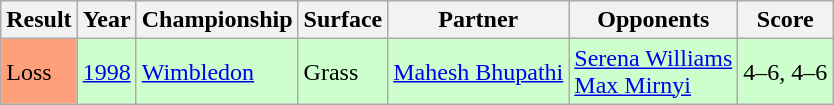<table class="sortable wikitable">
<tr>
<th>Result</th>
<th>Year</th>
<th>Championship</th>
<th>Surface</th>
<th>Partner</th>
<th>Opponents</th>
<th>Score</th>
</tr>
<tr style="background:#ccffcc;">
<td style="background:#ffa07a;">Loss</td>
<td><a href='#'>1998</a></td>
<td><a href='#'>Wimbledon</a></td>
<td>Grass</td>
<td> <a href='#'>Mahesh Bhupathi</a></td>
<td> <a href='#'>Serena Williams</a> <br>  <a href='#'>Max Mirnyi</a></td>
<td>4–6, 4–6</td>
</tr>
</table>
